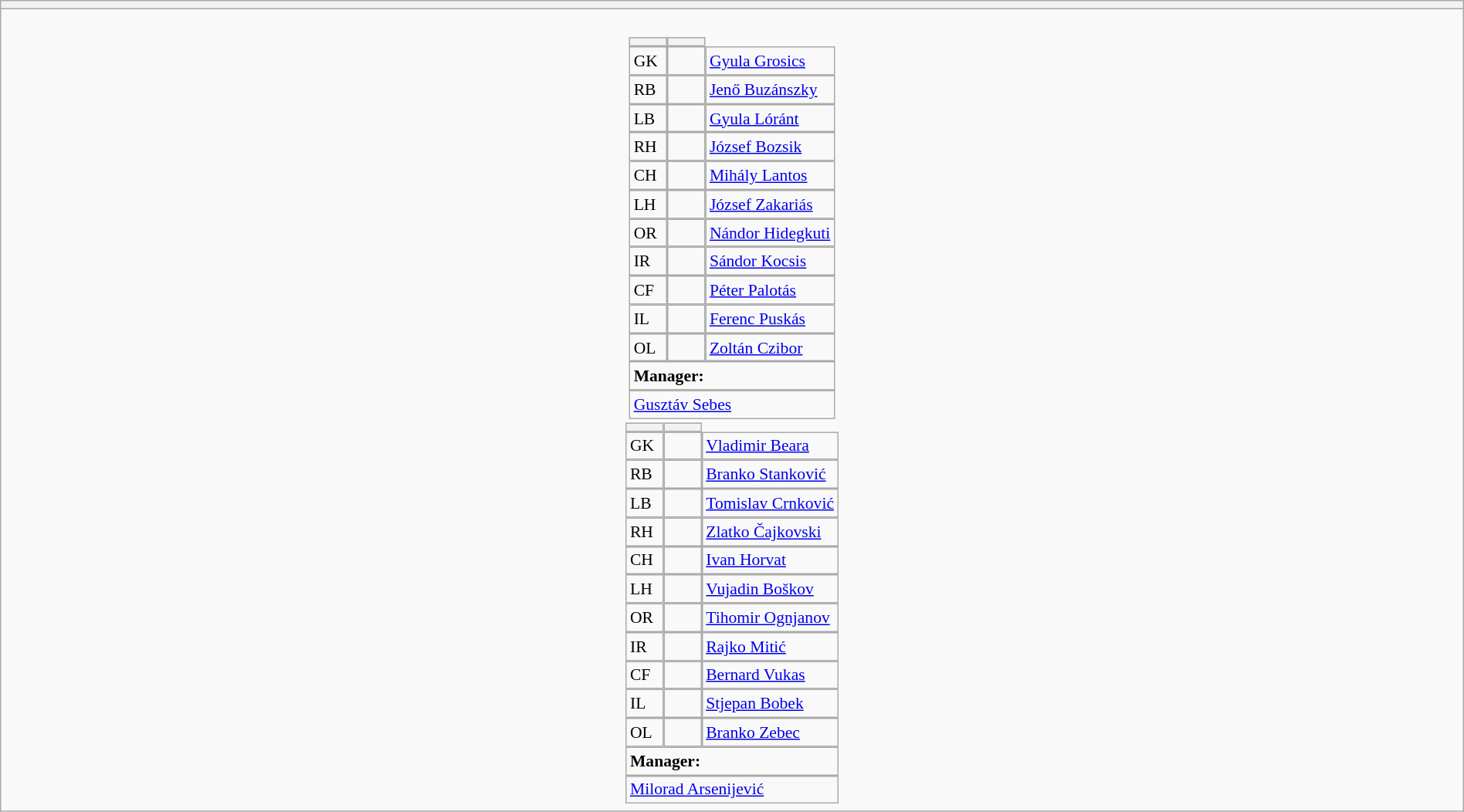<table style="width:100%" class="wikitable collapsible collapsed">
<tr>
<th></th>
</tr>
<tr>
<td><br>






<table style="font-size:90%; margin:0.2em auto;" cellspacing="0" cellpadding="0">
<tr>
<th width="25"></th>
<th width="25"></th>
</tr>
<tr>
<td>GK</td>
<td></td>
<td><a href='#'>Gyula Grosics</a></td>
</tr>
<tr>
<td>RB</td>
<td></td>
<td><a href='#'>Jenő Buzánszky</a></td>
</tr>
<tr>
<td>LB</td>
<td></td>
<td><a href='#'>Gyula Lóránt</a></td>
</tr>
<tr>
<td>RH</td>
<td></td>
<td><a href='#'>József Bozsik</a></td>
</tr>
<tr>
<td>CH</td>
<td></td>
<td><a href='#'>Mihály Lantos</a></td>
</tr>
<tr>
<td>LH</td>
<td></td>
<td><a href='#'>József Zakariás</a></td>
</tr>
<tr>
<td>OR</td>
<td></td>
<td><a href='#'>Nándor Hidegkuti</a></td>
</tr>
<tr>
<td>IR</td>
<td></td>
<td><a href='#'>Sándor Kocsis</a></td>
</tr>
<tr>
<td>CF</td>
<td></td>
<td><a href='#'>Péter Palotás</a></td>
</tr>
<tr>
<td>IL</td>
<td></td>
<td><a href='#'>Ferenc Puskás</a></td>
</tr>
<tr>
<td>OL</td>
<td></td>
<td><a href='#'>Zoltán Czibor</a></td>
</tr>
<tr>
<td colspan=3><strong>Manager:</strong></td>
</tr>
<tr>
<td colspan=4><a href='#'>Gusztáv Sebes</a></td>
</tr>
</table>
<table cellspacing="0" cellpadding="0" style="font-size:90%; margin:0.2em auto;">
<tr>
<th width="25"></th>
<th width="25"></th>
</tr>
<tr>
<td>GK</td>
<td></td>
<td><a href='#'>Vladimir Beara</a></td>
</tr>
<tr>
<td>RB</td>
<td></td>
<td><a href='#'>Branko Stanković</a></td>
</tr>
<tr>
<td>LB</td>
<td></td>
<td><a href='#'>Tomislav Crnković</a></td>
</tr>
<tr>
<td>RH</td>
<td></td>
<td><a href='#'>Zlatko Čajkovski</a></td>
</tr>
<tr>
<td>CH</td>
<td></td>
<td><a href='#'>Ivan Horvat</a></td>
</tr>
<tr>
<td>LH</td>
<td></td>
<td><a href='#'>Vujadin Boškov</a></td>
</tr>
<tr>
<td>OR</td>
<td></td>
<td><a href='#'>Tihomir Ognjanov</a></td>
</tr>
<tr>
<td>IR</td>
<td></td>
<td><a href='#'>Rajko Mitić</a></td>
</tr>
<tr>
<td>CF</td>
<td></td>
<td><a href='#'>Bernard Vukas</a></td>
</tr>
<tr>
<td>IL</td>
<td></td>
<td><a href='#'>Stjepan Bobek</a></td>
</tr>
<tr>
<td>OL</td>
<td></td>
<td><a href='#'>Branko Zebec</a></td>
</tr>
<tr>
<td colspan=3><strong>Manager:</strong></td>
</tr>
<tr>
<td colspan=4><a href='#'>Milorad Arsenijević</a></td>
</tr>
</table>
</td>
</tr>
</table>
